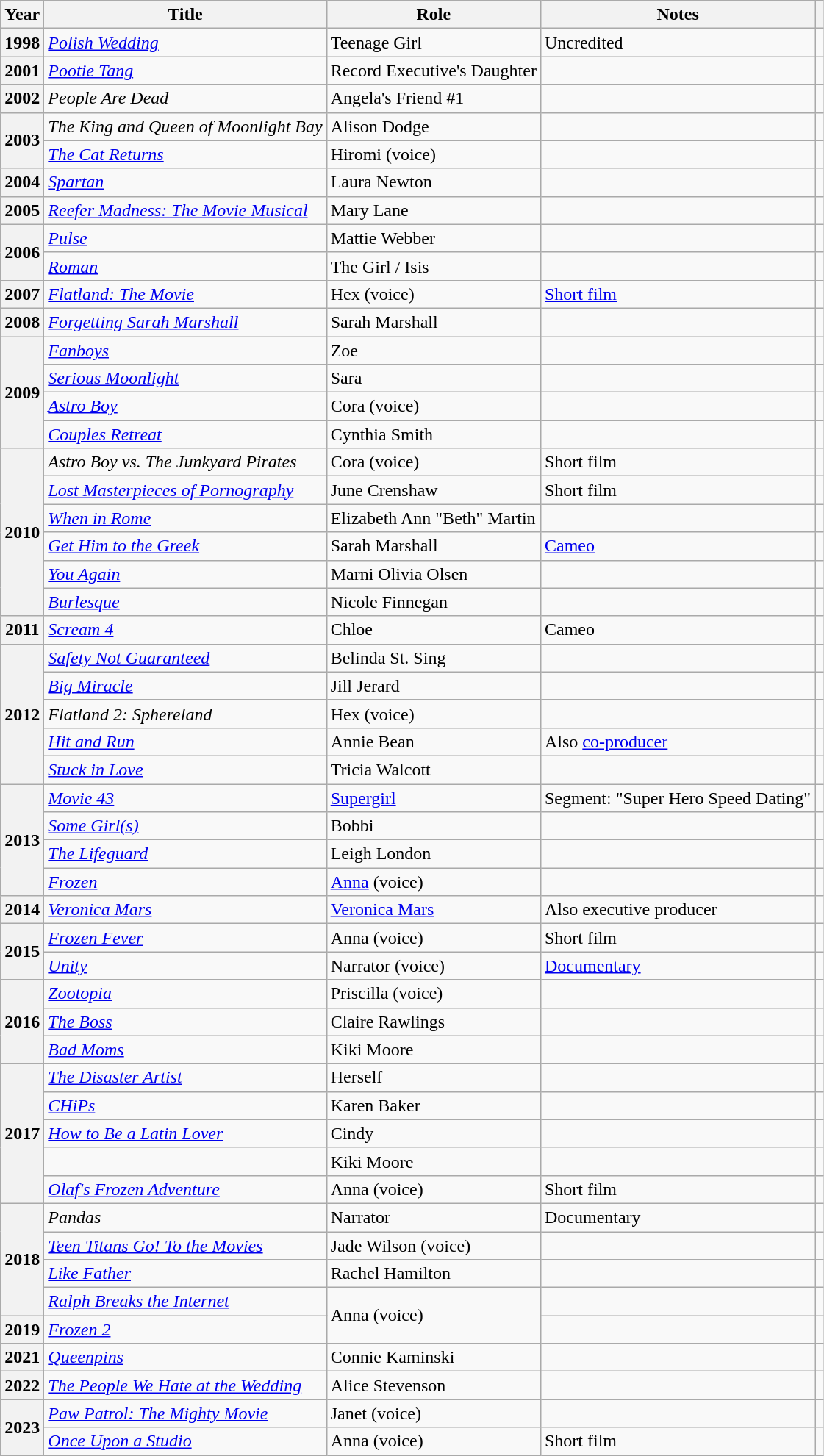<table class="wikitable sortable">
<tr>
<th scope="col">Year</th>
<th scope="col">Title</th>
<th scope="col">Role</th>
<th scope="col" class="unsortable">Notes</th>
<th scope="col" class="unsortable"></th>
</tr>
<tr>
<th scope=row>1998</th>
<td><em><a href='#'>Polish Wedding</a></em></td>
<td>Teenage Girl</td>
<td>Uncredited</td>
<td style="text-align:center"></td>
</tr>
<tr>
<th scope=row>2001</th>
<td><em><a href='#'>Pootie Tang</a></em></td>
<td>Record Executive's Daughter</td>
<td></td>
<td style="text-align:center"></td>
</tr>
<tr>
<th scope=row>2002</th>
<td><em>People Are Dead</em></td>
<td>Angela's Friend #1</td>
<td></td>
<td style="text-align:center"></td>
</tr>
<tr>
<th scope="rowgroup" rowspan="2">2003</th>
<td data-sort-value="King and Queen of Moonlight Bay, The"><em>The King and Queen of Moonlight Bay</em></td>
<td data-sort-value="Dodge, Alison">Alison Dodge</td>
<td></td>
<td style="text-align:center"></td>
</tr>
<tr>
<td data-sort-value="Cat Returns, The"><em><a href='#'>The Cat Returns</a></em></td>
<td>Hiromi (voice)</td>
<td></td>
<td style="text-align:center"></td>
</tr>
<tr>
<th scope=row>2004</th>
<td><em><a href='#'>Spartan</a></em></td>
<td data-sort-value="Newton, Laura">Laura Newton</td>
<td></td>
<td style="text-align:center"></td>
</tr>
<tr>
<th scope=row>2005</th>
<td><em><a href='#'>Reefer Madness: The Movie Musical</a></em></td>
<td data-sort-value="Lane, Mary">Mary Lane</td>
<td></td>
<td style="text-align:center"></td>
</tr>
<tr>
<th scope="rowgroup" rowspan="2">2006</th>
<td><em><a href='#'>Pulse</a></em></td>
<td data-sort-value="Webber, Mattie">Mattie Webber</td>
<td></td>
<td style="text-align:center"></td>
</tr>
<tr>
<td><em><a href='#'>Roman</a></em></td>
<td>The Girl / Isis</td>
<td></td>
<td style="text-align:center"></td>
</tr>
<tr>
<th scope=row>2007</th>
<td><em><a href='#'>Flatland: The Movie</a></em></td>
<td>Hex (voice)</td>
<td><a href='#'>Short film</a></td>
<td style="text-align:center"></td>
</tr>
<tr>
<th scope=row>2008</th>
<td><em><a href='#'>Forgetting Sarah Marshall</a></em></td>
<td data-sort-value="Marshall, Sarah">Sarah Marshall</td>
<td></td>
<td style="text-align:center"></td>
</tr>
<tr>
<th scope="rowgroup" rowspan="4">2009</th>
<td><em><a href='#'>Fanboys</a></em></td>
<td>Zoe</td>
<td></td>
<td style="text-align:center"></td>
</tr>
<tr>
<td><em><a href='#'>Serious Moonlight</a></em></td>
<td>Sara</td>
<td></td>
<td style="text-align:center"></td>
</tr>
<tr>
<td><em><a href='#'>Astro Boy</a></em></td>
<td>Cora (voice)</td>
<td></td>
<td style="text-align:center"></td>
</tr>
<tr>
<td><em><a href='#'>Couples Retreat</a></em></td>
<td data-sort-value="Smith, Cynthia">Cynthia Smith</td>
<td></td>
<td style="text-align:center"></td>
</tr>
<tr>
<th scope="rowgroup" rowspan="6">2010</th>
<td><em>Astro Boy vs. The Junkyard Pirates</em></td>
<td>Cora (voice)</td>
<td>Short film</td>
<td style="text-align:center"></td>
</tr>
<tr>
<td><em><a href='#'>Lost Masterpieces of Pornography</a></em></td>
<td data-sort-value="Crenshaw, June">June Crenshaw</td>
<td>Short film</td>
<td style="text-align:center"></td>
</tr>
<tr>
<td><em><a href='#'>When in Rome</a></em></td>
<td data-sort-value="Martin, Elizabeth">Elizabeth Ann "Beth" Martin</td>
<td></td>
<td style="text-align:center"></td>
</tr>
<tr>
<td><em><a href='#'>Get Him to the Greek</a></em></td>
<td data-sort-value="Marshall, Sarah">Sarah Marshall</td>
<td><a href='#'>Cameo</a></td>
<td style="text-align:center"></td>
</tr>
<tr>
<td><em><a href='#'>You Again</a></em></td>
<td data-sort-value="Olsen, Marni Olivia">Marni Olivia Olsen</td>
<td></td>
<td style="text-align:center"></td>
</tr>
<tr>
<td><em><a href='#'>Burlesque</a></em></td>
<td data-sort-value="Finnegan, Nicole">Nicole Finnegan</td>
<td></td>
<td style="text-align:center"></td>
</tr>
<tr>
<th scope=row>2011</th>
<td><em><a href='#'>Scream 4</a></em></td>
<td>Chloe</td>
<td>Cameo</td>
<td style="text-align:center"></td>
</tr>
<tr>
<th scope="rowgroup" rowspan="5">2012</th>
<td><em><a href='#'>Safety Not Guaranteed</a></em></td>
<td data-sort-value="St. Sing, Belinda">Belinda St. Sing</td>
<td></td>
<td style="text-align:center"></td>
</tr>
<tr>
<td><em><a href='#'>Big Miracle</a></em></td>
<td data-sort-value="Jerard, Jill">Jill Jerard</td>
<td></td>
<td style="text-align:center"></td>
</tr>
<tr>
<td><em>Flatland 2: Sphereland</em></td>
<td>Hex (voice)</td>
<td></td>
<td style="text-align:center"></td>
</tr>
<tr>
<td><em><a href='#'>Hit and Run</a></em></td>
<td data-sort-value="Bean, Annie">Annie Bean</td>
<td>Also <a href='#'>co-producer</a></td>
<td style="text-align:center"></td>
</tr>
<tr>
<td><em><a href='#'>Stuck in Love</a></em></td>
<td data-sort-value="Walcott, Tricia">Tricia Walcott</td>
<td></td>
<td style="text-align:center"></td>
</tr>
<tr>
<th scope="rowgroup" rowspan="4">2013</th>
<td><em><a href='#'>Movie 43</a></em></td>
<td><a href='#'>Supergirl</a></td>
<td>Segment: "Super Hero Speed Dating"</td>
<td style="text-align:center"></td>
</tr>
<tr>
<td><em><a href='#'>Some Girl(s)</a></em></td>
<td>Bobbi</td>
<td></td>
<td style="text-align:center"></td>
</tr>
<tr>
<td data-sort-value="Lifeguard, The"><em><a href='#'>The Lifeguard</a></em></td>
<td data-sort-value="London, Leigh">Leigh London</td>
<td></td>
<td style="text-align:center"></td>
</tr>
<tr>
<td><em><a href='#'>Frozen</a></em></td>
<td><a href='#'>Anna</a> (voice)</td>
<td></td>
<td style="text-align:center"></td>
</tr>
<tr>
<th scope=row>2014</th>
<td><em><a href='#'>Veronica Mars</a></em></td>
<td data-sort-value="Mars, Veronica"><a href='#'>Veronica Mars</a></td>
<td>Also executive producer</td>
<td style="text-align:center"></td>
</tr>
<tr>
<th scope="rowgroup" rowspan="2">2015</th>
<td><em><a href='#'>Frozen Fever</a></em></td>
<td>Anna (voice)</td>
<td>Short film</td>
<td style="text-align:center"></td>
</tr>
<tr>
<td><em><a href='#'>Unity</a></em></td>
<td>Narrator (voice)</td>
<td><a href='#'>Documentary</a></td>
<td style="text-align:center"></td>
</tr>
<tr>
<th scope="rowgroup" rowspan="3">2016</th>
<td><em><a href='#'>Zootopia</a></em></td>
<td>Priscilla (voice)</td>
<td></td>
<td style="text-align:center"></td>
</tr>
<tr>
<td data-sort-value="Boss, The"><em><a href='#'>The Boss</a></em></td>
<td data-sort-value="Rawlings, Claire">Claire Rawlings</td>
<td></td>
<td style="text-align:center"></td>
</tr>
<tr>
<td><em><a href='#'>Bad Moms</a></em></td>
<td data-sort-value="Moore, Kiki">Kiki Moore</td>
<td></td>
<td style="text-align:center"></td>
</tr>
<tr>
<th scope="rowgroup" rowspan="5">2017</th>
<td data-sort-value="Disaster Artist, The"><em><a href='#'>The Disaster Artist</a></em></td>
<td>Herself</td>
<td></td>
<td style="text-align:center"></td>
</tr>
<tr>
<td><em><a href='#'>CHiPs</a></em></td>
<td data-sort-value="Baker, Karen">Karen Baker</td>
<td></td>
<td style="text-align:center"></td>
</tr>
<tr>
<td><em><a href='#'>How to Be a Latin Lover</a></em></td>
<td>Cindy</td>
<td></td>
<td style="text-align:center"></td>
</tr>
<tr>
<td><em></em></td>
<td data-sort-value="Moore, Kiki">Kiki Moore</td>
<td></td>
<td style="text-align:center"></td>
</tr>
<tr>
<td><em><a href='#'>Olaf's Frozen Adventure</a></em></td>
<td>Anna (voice)</td>
<td>Short film</td>
<td style="text-align:center"></td>
</tr>
<tr>
<th scope="rowgroup" rowspan="4">2018</th>
<td><em>Pandas</em></td>
<td>Narrator</td>
<td>Documentary</td>
<td style="text-align:center"></td>
</tr>
<tr>
<td><em><a href='#'>Teen Titans Go! To the Movies</a></em></td>
<td data-sort-value="Wilson, Jade">Jade Wilson (voice)</td>
<td></td>
<td style="text-align:center"></td>
</tr>
<tr>
<td><em><a href='#'>Like Father</a></em></td>
<td data-sort-value="Hamilton, Rachel">Rachel Hamilton</td>
<td></td>
<td style="text-align:center"></td>
</tr>
<tr>
<td><em><a href='#'>Ralph Breaks the Internet</a></em></td>
<td rowspan="2">Anna (voice)</td>
<td></td>
<td style="text-align:center"></td>
</tr>
<tr>
<th scope=row>2019</th>
<td><em><a href='#'>Frozen 2</a></em></td>
<td></td>
<td style="text-align:center"></td>
</tr>
<tr>
<th scope=row>2021</th>
<td><em><a href='#'>Queenpins</a></em></td>
<td data-sort-value="Kaminski, Connie">Connie Kaminski</td>
<td></td>
<td style="text-align:center"></td>
</tr>
<tr>
<th scope=row>2022</th>
<td data-sort-value="People We Hate at the Wedding, The"><em><a href='#'>The People We Hate at the Wedding</a></em></td>
<td data-sort-value="Stevenson, Alice">Alice Stevenson</td>
<td></td>
<td style="text-align:center"></td>
</tr>
<tr>
<th scope="rowgroup" rowspan="2">2023</th>
<td><em><a href='#'>Paw Patrol: The Mighty Movie</a></em></td>
<td>Janet (voice)</td>
<td></td>
<td style="text-align:center"></td>
</tr>
<tr>
<td><em><a href='#'>Once Upon a Studio</a></em></td>
<td>Anna (voice)</td>
<td>Short film</td>
<td style="text-align:center"></td>
</tr>
</table>
